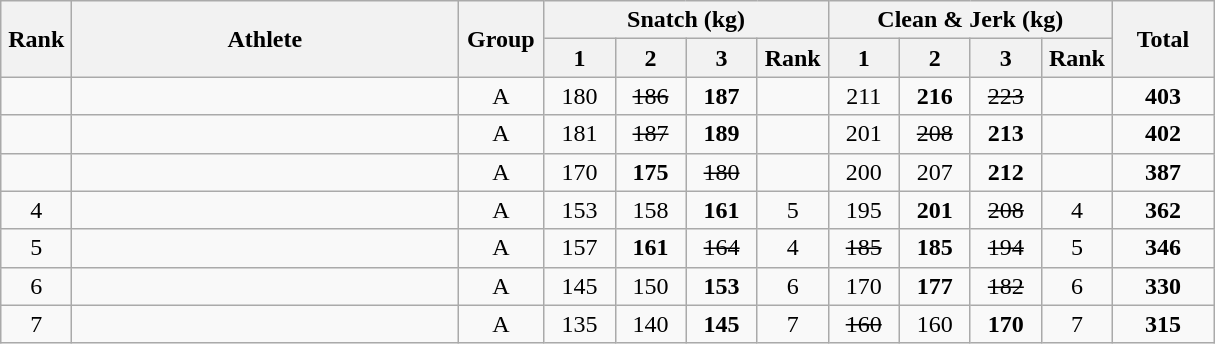<table class = "wikitable" style="text-align:center;">
<tr>
<th rowspan=2 width=40>Rank</th>
<th rowspan=2 width=250>Athlete</th>
<th rowspan=2 width=50>Group</th>
<th colspan=4>Snatch (kg)</th>
<th colspan=4>Clean & Jerk (kg)</th>
<th rowspan=2 width=60>Total</th>
</tr>
<tr>
<th width=40>1</th>
<th width=40>2</th>
<th width=40>3</th>
<th width=40>Rank</th>
<th width=40>1</th>
<th width=40>2</th>
<th width=40>3</th>
<th width=40>Rank</th>
</tr>
<tr>
<td></td>
<td align=left></td>
<td>A</td>
<td>180</td>
<td><s>186</s></td>
<td><strong>187</strong></td>
<td></td>
<td>211</td>
<td><strong>216</strong></td>
<td><s>223</s></td>
<td></td>
<td><strong>403</strong></td>
</tr>
<tr>
<td></td>
<td align=left></td>
<td>A</td>
<td>181</td>
<td><s>187</s></td>
<td><strong>189</strong></td>
<td></td>
<td>201</td>
<td><s>208</s></td>
<td><strong>213</strong></td>
<td></td>
<td><strong>402</strong></td>
</tr>
<tr>
<td></td>
<td align=left></td>
<td>A</td>
<td>170</td>
<td><strong>175</strong></td>
<td><s>180</s></td>
<td></td>
<td>200</td>
<td>207</td>
<td><strong>212</strong></td>
<td></td>
<td><strong>387</strong></td>
</tr>
<tr>
<td>4</td>
<td align=left></td>
<td>A</td>
<td>153</td>
<td>158</td>
<td><strong>161</strong></td>
<td>5</td>
<td>195</td>
<td><strong>201</strong></td>
<td><s>208</s></td>
<td>4</td>
<td><strong>362</strong></td>
</tr>
<tr>
<td>5</td>
<td align=left></td>
<td>A</td>
<td>157</td>
<td><strong>161</strong></td>
<td><s>164</s></td>
<td>4</td>
<td><s>185</s></td>
<td><strong>185</strong></td>
<td><s>194</s></td>
<td>5</td>
<td><strong>346</strong></td>
</tr>
<tr>
<td>6</td>
<td align=left></td>
<td>A</td>
<td>145</td>
<td>150</td>
<td><strong>153</strong></td>
<td>6</td>
<td>170</td>
<td><strong>177</strong></td>
<td><s>182</s></td>
<td>6</td>
<td><strong>330</strong></td>
</tr>
<tr>
<td>7</td>
<td align=left></td>
<td>A</td>
<td>135</td>
<td>140</td>
<td><strong>145</strong></td>
<td>7</td>
<td><s>160</s></td>
<td>160</td>
<td><strong>170</strong></td>
<td>7</td>
<td><strong>315</strong></td>
</tr>
</table>
